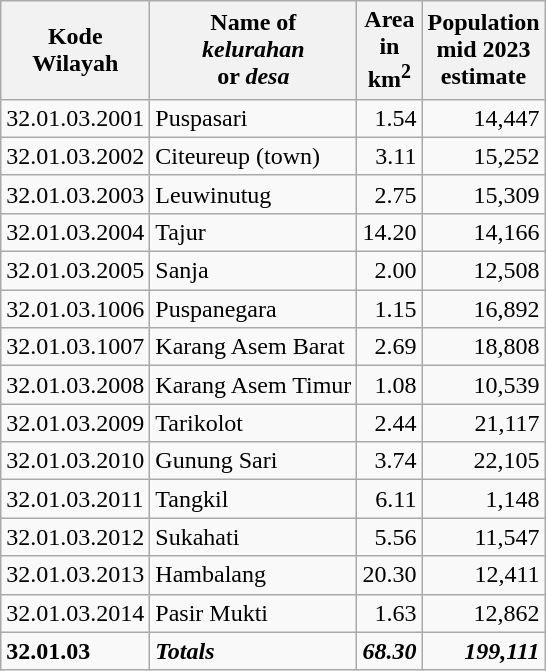<table class="wikitable">
<tr>
<th>Kode <br>Wilayah</th>
<th>Name of <br> <em>kelurahan</em><br> or <em>desa</em></th>
<th>Area <br>in <br>km<sup>2</sup></th>
<th>Population<br>mid 2023<br>estimate</th>
</tr>
<tr>
<td>32.01.03.2001</td>
<td>Puspasari</td>
<td align="right">1.54</td>
<td align="right">14,447</td>
</tr>
<tr>
<td>32.01.03.2002</td>
<td>Citeureup (town)</td>
<td align="right">3.11</td>
<td align="right">15,252</td>
</tr>
<tr>
<td>32.01.03.2003</td>
<td>Leuwinutug</td>
<td align="right">2.75</td>
<td align="right">15,309</td>
</tr>
<tr>
<td>32.01.03.2004</td>
<td>Tajur</td>
<td align="right">14.20</td>
<td align="right">14,166</td>
</tr>
<tr>
<td>32.01.03.2005</td>
<td>Sanja</td>
<td align="right">2.00</td>
<td align="right">12,508</td>
</tr>
<tr>
<td>32.01.03.1006</td>
<td>Puspanegara</td>
<td align="right">1.15</td>
<td align="right">16,892</td>
</tr>
<tr>
<td>32.01.03.1007</td>
<td>Karang Asem Barat</td>
<td align="right">2.69</td>
<td align="right">18,808</td>
</tr>
<tr>
<td>32.01.03.2008</td>
<td>Karang Asem Timur</td>
<td align="right">1.08</td>
<td align="right">10,539</td>
</tr>
<tr>
<td>32.01.03.2009</td>
<td>Tarikolot</td>
<td align="right">2.44</td>
<td align="right">21,117</td>
</tr>
<tr>
<td>32.01.03.2010</td>
<td>Gunung Sari</td>
<td align="right">3.74</td>
<td align="right">22,105</td>
</tr>
<tr>
<td>32.01.03.2011</td>
<td>Tangkil</td>
<td align="right">6.11</td>
<td align="right">1,148</td>
</tr>
<tr>
<td>32.01.03.2012</td>
<td>Sukahati</td>
<td align="right">5.56</td>
<td align="right">11,547</td>
</tr>
<tr>
<td>32.01.03.2013</td>
<td>Hambalang</td>
<td align="right">20.30</td>
<td align="right">12,411</td>
</tr>
<tr>
<td>32.01.03.2014</td>
<td>Pasir Mukti</td>
<td align="right">1.63</td>
<td align="right">12,862</td>
</tr>
<tr>
<td><strong>32.01.03</strong></td>
<td><strong><em>Totals</em></strong></td>
<td align="right"><strong><em>68.30</em></strong></td>
<td align="right"><strong><em>199,111</em></strong></td>
</tr>
</table>
